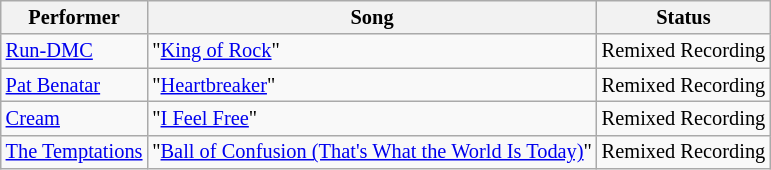<table class="wikitable" style="font-size: 85%">
<tr>
<th>Performer</th>
<th>Song</th>
<th>Status</th>
</tr>
<tr>
<td> <a href='#'>Run-DMC</a></td>
<td>"<a href='#'>King of Rock</a>"</td>
<td>Remixed Recording</td>
</tr>
<tr>
<td> <a href='#'>Pat Benatar</a></td>
<td>"<a href='#'>Heartbreaker</a>"</td>
<td>Remixed Recording</td>
</tr>
<tr>
<td> <a href='#'>Cream</a></td>
<td>"<a href='#'>I Feel Free</a>"</td>
<td>Remixed Recording</td>
</tr>
<tr>
<td> <a href='#'>The Temptations</a></td>
<td>"<a href='#'>Ball of Confusion (That's What the World Is Today)</a>"</td>
<td>Remixed Recording</td>
</tr>
</table>
